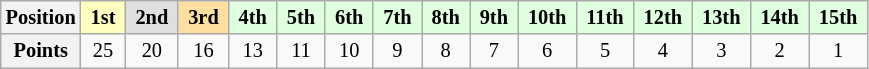<table class="wikitable" style="font-size:85%; text-align:center">
<tr>
<th>Position</th>
<td style="background:#ffffbf;"> <strong>1st</strong> </td>
<td style="background:#dfdfdf;"> <strong>2nd</strong> </td>
<td style="background:#ffdf9f;"> <strong>3rd</strong> </td>
<td style="background:#dfffdf;"> <strong>4th</strong> </td>
<td style="background:#dfffdf;"> <strong>5th</strong> </td>
<td style="background:#dfffdf;"> <strong>6th</strong> </td>
<td style="background:#dfffdf;"> <strong>7th</strong> </td>
<td style="background:#dfffdf;"> <strong>8th</strong> </td>
<td style="background:#dfffdf;"> <strong>9th</strong> </td>
<td style="background:#dfffdf;"> <strong>10th</strong> </td>
<td style="background:#dfffdf;"> <strong>11th</strong> </td>
<td style="background:#dfffdf;"> <strong>12th</strong> </td>
<td style="background:#dfffdf;"> <strong>13th</strong> </td>
<td style="background:#dfffdf;"> <strong>14th</strong> </td>
<td style="background:#dfffdf;"> <strong>15th</strong> </td>
</tr>
<tr>
<th>Points</th>
<td>25</td>
<td>20</td>
<td>16</td>
<td>13</td>
<td>11</td>
<td>10</td>
<td>9</td>
<td>8</td>
<td>7</td>
<td>6</td>
<td>5</td>
<td>4</td>
<td>3</td>
<td>2</td>
<td>1</td>
</tr>
</table>
